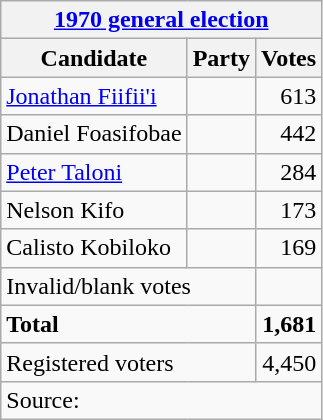<table class=wikitable style=text-align:left>
<tr>
<th colspan=3><a href='#'>1970 general election</a></th>
</tr>
<tr>
<th>Candidate</th>
<th>Party</th>
<th>Votes</th>
</tr>
<tr>
<td><a href='#'>Jonathan Fiifii'i</a></td>
<td></td>
<td align=right>613</td>
</tr>
<tr>
<td>Daniel Foasifobae</td>
<td></td>
<td align=right>442</td>
</tr>
<tr>
<td><a href='#'>Peter Taloni</a></td>
<td></td>
<td align=right>284</td>
</tr>
<tr>
<td>Nelson Kifo</td>
<td></td>
<td align=right>173</td>
</tr>
<tr>
<td>Calisto Kobiloko</td>
<td></td>
<td align=right>169</td>
</tr>
<tr>
<td colspan=2>Invalid/blank votes</td>
<td></td>
</tr>
<tr>
<td colspan=2><strong>Total</strong></td>
<td align=right><strong>1,681</strong></td>
</tr>
<tr>
<td colspan=2>Registered voters</td>
<td align=right>4,450</td>
</tr>
<tr>
<td colspan=3>Source: </td>
</tr>
</table>
